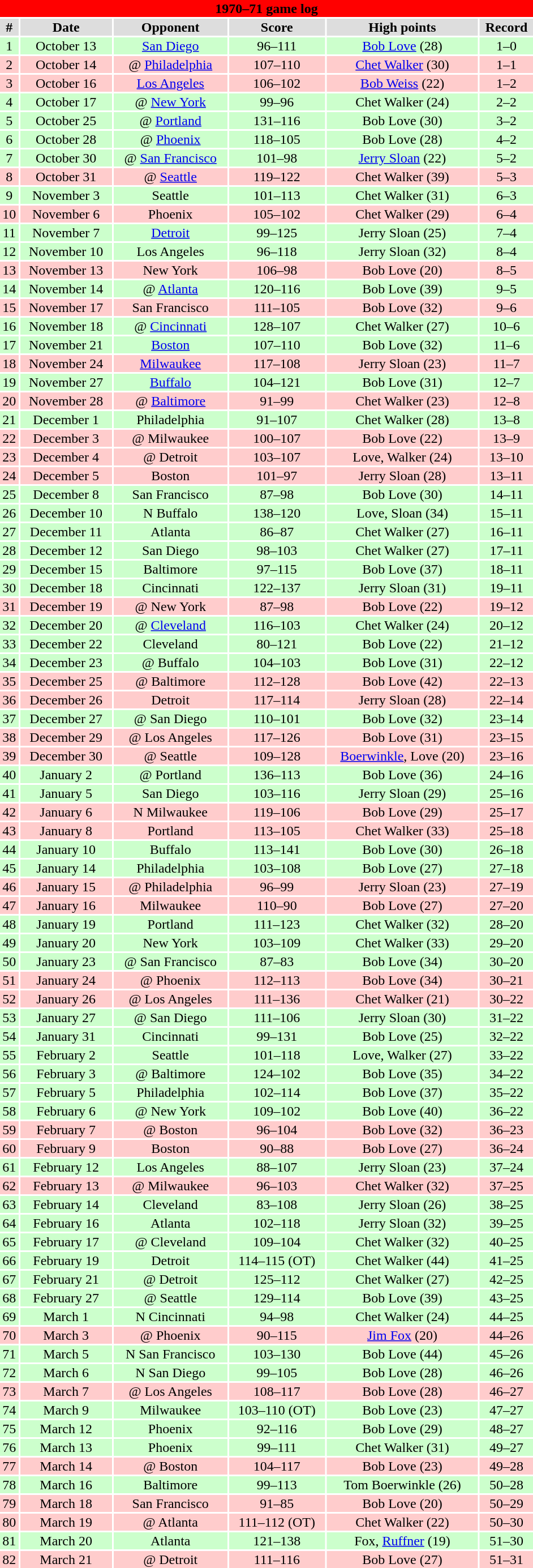<table class="toccolours collapsible" width=50% style="clear:both; margin:1.5em auto; text-align:center">
<tr>
<th colspan=11 style="background:#FF0000; color:#000000;">1970–71 game log</th>
</tr>
<tr align="center" bgcolor="#dddddd">
<td><strong>#</strong></td>
<td><strong>Date</strong></td>
<td><strong>Opponent</strong></td>
<td><strong>Score</strong></td>
<td><strong>High points</strong></td>
<td><strong>Record</strong></td>
</tr>
<tr align="center" bgcolor="#ccffcc">
<td>1</td>
<td>October 13</td>
<td><a href='#'>San Diego</a></td>
<td>96–111</td>
<td><a href='#'>Bob Love</a> (28)</td>
<td>1–0</td>
</tr>
<tr align="center" bgcolor="#ffcccc">
<td>2</td>
<td>October 14</td>
<td>@ <a href='#'>Philadelphia</a></td>
<td>107–110</td>
<td><a href='#'>Chet Walker</a> (30)</td>
<td>1–1</td>
</tr>
<tr align="center" bgcolor="#ffcccc">
<td>3</td>
<td>October 16</td>
<td><a href='#'>Los Angeles</a></td>
<td>106–102</td>
<td><a href='#'>Bob Weiss</a> (22)</td>
<td>1–2</td>
</tr>
<tr align="center" bgcolor="#ccffcc">
<td>4</td>
<td>October 17</td>
<td>@ <a href='#'>New York</a></td>
<td>99–96</td>
<td>Chet Walker (24)</td>
<td>2–2</td>
</tr>
<tr align="center" bgcolor="#ccffcc">
<td>5</td>
<td>October 25</td>
<td>@ <a href='#'>Portland</a></td>
<td>131–116</td>
<td>Bob Love (30)</td>
<td>3–2</td>
</tr>
<tr align="center" bgcolor="#ccffcc">
<td>6</td>
<td>October 28</td>
<td>@ <a href='#'>Phoenix</a></td>
<td>118–105</td>
<td>Bob Love (28)</td>
<td>4–2</td>
</tr>
<tr align="center" bgcolor="#ccffcc">
<td>7</td>
<td>October 30</td>
<td>@ <a href='#'>San Francisco</a></td>
<td>101–98</td>
<td><a href='#'>Jerry Sloan</a> (22)</td>
<td>5–2</td>
</tr>
<tr align="center" bgcolor="#ffcccc">
<td>8</td>
<td>October 31</td>
<td>@ <a href='#'>Seattle</a></td>
<td>119–122</td>
<td>Chet Walker (39)</td>
<td>5–3</td>
</tr>
<tr align="center" bgcolor="#ccffcc">
<td>9</td>
<td>November 3</td>
<td>Seattle</td>
<td>101–113</td>
<td>Chet Walker (31)</td>
<td>6–3</td>
</tr>
<tr align="center" bgcolor="#ffcccc">
<td>10</td>
<td>November 6</td>
<td>Phoenix</td>
<td>105–102</td>
<td>Chet Walker (29)</td>
<td>6–4</td>
</tr>
<tr align="center" bgcolor="#ccffcc">
<td>11</td>
<td>November 7</td>
<td><a href='#'>Detroit</a></td>
<td>99–125</td>
<td>Jerry Sloan (25)</td>
<td>7–4</td>
</tr>
<tr align="center" bgcolor="#ccffcc">
<td>12</td>
<td>November 10</td>
<td>Los Angeles</td>
<td>96–118</td>
<td>Jerry Sloan (32)</td>
<td>8–4</td>
</tr>
<tr align="center" bgcolor="#ffcccc">
<td>13</td>
<td>November 13</td>
<td>New York</td>
<td>106–98</td>
<td>Bob Love (20)</td>
<td>8–5</td>
</tr>
<tr align="center" bgcolor="#ccffcc">
<td>14</td>
<td>November 14</td>
<td>@ <a href='#'>Atlanta</a></td>
<td>120–116</td>
<td>Bob Love (39)</td>
<td>9–5</td>
</tr>
<tr align="center" bgcolor="#ffcccc">
<td>15</td>
<td>November 17</td>
<td>San Francisco</td>
<td>111–105</td>
<td>Bob Love (32)</td>
<td>9–6</td>
</tr>
<tr align="center" bgcolor="#ccffcc">
<td>16</td>
<td>November 18</td>
<td>@ <a href='#'>Cincinnati</a></td>
<td>128–107</td>
<td>Chet Walker (27)</td>
<td>10–6</td>
</tr>
<tr align="center" bgcolor="#ccffcc">
<td>17</td>
<td>November 21</td>
<td><a href='#'>Boston</a></td>
<td>107–110</td>
<td>Bob Love (32)</td>
<td>11–6</td>
</tr>
<tr align="center" bgcolor="#ffcccc">
<td>18</td>
<td>November 24</td>
<td><a href='#'>Milwaukee</a></td>
<td>117–108</td>
<td>Jerry Sloan (23)</td>
<td>11–7</td>
</tr>
<tr align="center" bgcolor="#ccffcc">
<td>19</td>
<td>November 27</td>
<td><a href='#'>Buffalo</a></td>
<td>104–121</td>
<td>Bob Love (31)</td>
<td>12–7</td>
</tr>
<tr align="center" bgcolor="#ffcccc">
<td>20</td>
<td>November 28</td>
<td>@ <a href='#'>Baltimore</a></td>
<td>91–99</td>
<td>Chet Walker (23)</td>
<td>12–8</td>
</tr>
<tr align="center" bgcolor="#ccffcc">
<td>21</td>
<td>December 1</td>
<td>Philadelphia</td>
<td>91–107</td>
<td>Chet Walker (28)</td>
<td>13–8</td>
</tr>
<tr align="center" bgcolor="#ffcccc">
<td>22</td>
<td>December 3</td>
<td>@ Milwaukee</td>
<td>100–107</td>
<td>Bob Love (22)</td>
<td>13–9</td>
</tr>
<tr align="center" bgcolor="#ffcccc">
<td>23</td>
<td>December 4</td>
<td>@ Detroit</td>
<td>103–107</td>
<td>Love, Walker (24)</td>
<td>13–10</td>
</tr>
<tr align="center" bgcolor="#ffcccc">
<td>24</td>
<td>December 5</td>
<td>Boston</td>
<td>101–97</td>
<td>Jerry Sloan (28)</td>
<td>13–11</td>
</tr>
<tr align="center" bgcolor="#ccffcc">
<td>25</td>
<td>December 8</td>
<td>San Francisco</td>
<td>87–98</td>
<td>Bob Love (30)</td>
<td>14–11</td>
</tr>
<tr align="center" bgcolor="#ccffcc">
<td>26</td>
<td>December 10</td>
<td>N Buffalo</td>
<td>138–120</td>
<td>Love, Sloan (34)</td>
<td>15–11</td>
</tr>
<tr align="center" bgcolor="#ccffcc">
<td>27</td>
<td>December 11</td>
<td>Atlanta</td>
<td>86–87</td>
<td>Chet Walker (27)</td>
<td>16–11</td>
</tr>
<tr align="center" bgcolor="#ccffcc">
<td>28</td>
<td>December 12</td>
<td>San Diego</td>
<td>98–103</td>
<td>Chet Walker (27)</td>
<td>17–11</td>
</tr>
<tr align="center" bgcolor="#ccffcc">
<td>29</td>
<td>December 15</td>
<td>Baltimore</td>
<td>97–115</td>
<td>Bob Love (37)</td>
<td>18–11</td>
</tr>
<tr align="center" bgcolor="#ccffcc">
<td>30</td>
<td>December 18</td>
<td>Cincinnati</td>
<td>122–137</td>
<td>Jerry Sloan (31)</td>
<td>19–11</td>
</tr>
<tr align="center" bgcolor="#ffcccc">
<td>31</td>
<td>December 19</td>
<td>@ New York</td>
<td>87–98</td>
<td>Bob Love (22)</td>
<td>19–12</td>
</tr>
<tr align="center" bgcolor="#ccffcc">
<td>32</td>
<td>December 20</td>
<td>@ <a href='#'>Cleveland</a></td>
<td>116–103</td>
<td>Chet Walker (24)</td>
<td>20–12</td>
</tr>
<tr align="center" bgcolor="#ccffcc">
<td>33</td>
<td>December 22</td>
<td>Cleveland</td>
<td>80–121</td>
<td>Bob Love (22)</td>
<td>21–12</td>
</tr>
<tr align="center" bgcolor="#ccffcc">
<td>34</td>
<td>December 23</td>
<td>@ Buffalo</td>
<td>104–103</td>
<td>Bob Love (31)</td>
<td>22–12</td>
</tr>
<tr align="center" bgcolor="#ffcccc">
<td>35</td>
<td>December 25</td>
<td>@ Baltimore</td>
<td>112–128</td>
<td>Bob Love (42)</td>
<td>22–13</td>
</tr>
<tr align="center" bgcolor="#ffcccc">
<td>36</td>
<td>December 26</td>
<td>Detroit</td>
<td>117–114</td>
<td>Jerry Sloan (28)</td>
<td>22–14</td>
</tr>
<tr align="center" bgcolor="#ccffcc">
<td>37</td>
<td>December 27</td>
<td>@ San Diego</td>
<td>110–101</td>
<td>Bob Love (32)</td>
<td>23–14</td>
</tr>
<tr align="center" bgcolor="#ffcccc">
<td>38</td>
<td>December 29</td>
<td>@ Los Angeles</td>
<td>117–126</td>
<td>Bob Love (31)</td>
<td>23–15</td>
</tr>
<tr align="center" bgcolor="#ffcccc">
<td>39</td>
<td>December 30</td>
<td>@ Seattle</td>
<td>109–128</td>
<td><a href='#'>Boerwinkle</a>, Love (20)</td>
<td>23–16</td>
</tr>
<tr align="center" bgcolor="#ccffcc">
<td>40</td>
<td>January 2</td>
<td>@ Portland</td>
<td>136–113</td>
<td>Bob Love (36)</td>
<td>24–16</td>
</tr>
<tr align="center" bgcolor="#ccffcc">
<td>41</td>
<td>January 5</td>
<td>San Diego</td>
<td>103–116</td>
<td>Jerry Sloan (29)</td>
<td>25–16</td>
</tr>
<tr align="center" bgcolor="#ffcccc">
<td>42</td>
<td>January 6</td>
<td>N Milwaukee</td>
<td>119–106</td>
<td>Bob Love (29)</td>
<td>25–17</td>
</tr>
<tr align="center" bgcolor="#ffcccc">
<td>43</td>
<td>January 8</td>
<td>Portland</td>
<td>113–105</td>
<td>Chet Walker (33)</td>
<td>25–18</td>
</tr>
<tr align="center" bgcolor="#ccffcc">
<td>44</td>
<td>January 10</td>
<td>Buffalo</td>
<td>113–141</td>
<td>Bob Love (30)</td>
<td>26–18</td>
</tr>
<tr align="center" bgcolor="#ccffcc">
<td>45</td>
<td>January 14</td>
<td>Philadelphia</td>
<td>103–108</td>
<td>Bob Love (27)</td>
<td>27–18</td>
</tr>
<tr align="center" bgcolor="#ffcccc">
<td>46</td>
<td>January 15</td>
<td>@ Philadelphia</td>
<td>96–99</td>
<td>Jerry Sloan (23)</td>
<td>27–19</td>
</tr>
<tr align="center" bgcolor="#ffcccc">
<td>47</td>
<td>January 16</td>
<td>Milwaukee</td>
<td>110–90</td>
<td>Bob Love (27)</td>
<td>27–20</td>
</tr>
<tr align="center" bgcolor="#ccffcc">
<td>48</td>
<td>January 19</td>
<td>Portland</td>
<td>111–123</td>
<td>Chet Walker (32)</td>
<td>28–20</td>
</tr>
<tr align="center" bgcolor="#ccffcc">
<td>49</td>
<td>January 20</td>
<td>New York</td>
<td>103–109</td>
<td>Chet Walker (33)</td>
<td>29–20</td>
</tr>
<tr align="center" bgcolor="#ccffcc">
<td>50</td>
<td>January 23</td>
<td>@ San Francisco</td>
<td>87–83</td>
<td>Bob Love (34)</td>
<td>30–20</td>
</tr>
<tr align="center" bgcolor="#ffcccc">
<td>51</td>
<td>January 24</td>
<td>@ Phoenix</td>
<td>112–113</td>
<td>Bob Love (34)</td>
<td>30–21</td>
</tr>
<tr align="center" bgcolor="#ffcccc">
<td>52</td>
<td>January 26</td>
<td>@ Los Angeles</td>
<td>111–136</td>
<td>Chet Walker (21)</td>
<td>30–22</td>
</tr>
<tr align="center" bgcolor="#ccffcc">
<td>53</td>
<td>January 27</td>
<td>@ San Diego</td>
<td>111–106</td>
<td>Jerry Sloan (30)</td>
<td>31–22</td>
</tr>
<tr align="center" bgcolor="#ccffcc">
<td>54</td>
<td>January 31</td>
<td>Cincinnati</td>
<td>99–131</td>
<td>Bob Love (25)</td>
<td>32–22</td>
</tr>
<tr align="center" bgcolor="#ccffcc">
<td>55</td>
<td>February 2</td>
<td>Seattle</td>
<td>101–118</td>
<td>Love, Walker (27)</td>
<td>33–22</td>
</tr>
<tr align="center" bgcolor="#ccffcc">
<td>56</td>
<td>February 3</td>
<td>@ Baltimore</td>
<td>124–102</td>
<td>Bob Love (35)</td>
<td>34–22</td>
</tr>
<tr align="center" bgcolor="#ccffcc">
<td>57</td>
<td>February 5</td>
<td>Philadelphia</td>
<td>102–114</td>
<td>Bob Love (37)</td>
<td>35–22</td>
</tr>
<tr align="center" bgcolor="#ccffcc">
<td>58</td>
<td>February 6</td>
<td>@ New York</td>
<td>109–102</td>
<td>Bob Love (40)</td>
<td>36–22</td>
</tr>
<tr align="center" bgcolor="#ffcccc">
<td>59</td>
<td>February 7</td>
<td>@ Boston</td>
<td>96–104</td>
<td>Bob Love (32)</td>
<td>36–23</td>
</tr>
<tr align="center" bgcolor="#ffcccc">
<td>60</td>
<td>February 9</td>
<td>Boston</td>
<td>90–88</td>
<td>Bob Love (27)</td>
<td>36–24</td>
</tr>
<tr align="center" bgcolor="#ccffcc">
<td>61</td>
<td>February 12</td>
<td>Los Angeles</td>
<td>88–107</td>
<td>Jerry Sloan (23)</td>
<td>37–24</td>
</tr>
<tr align="center" bgcolor="#ffcccc">
<td>62</td>
<td>February 13</td>
<td>@ Milwaukee</td>
<td>96–103</td>
<td>Chet Walker (32)</td>
<td>37–25</td>
</tr>
<tr align="center" bgcolor="#ccffcc">
<td>63</td>
<td>February 14</td>
<td>Cleveland</td>
<td>83–108</td>
<td>Jerry Sloan (26)</td>
<td>38–25</td>
</tr>
<tr align="center" bgcolor="#ccffcc">
<td>64</td>
<td>February 16</td>
<td>Atlanta</td>
<td>102–118</td>
<td>Jerry Sloan (32)</td>
<td>39–25</td>
</tr>
<tr align="center" bgcolor="#ccffcc">
<td>65</td>
<td>February 17</td>
<td>@ Cleveland</td>
<td>109–104</td>
<td>Chet Walker (32)</td>
<td>40–25</td>
</tr>
<tr align="center" bgcolor="#ccffcc">
<td>66</td>
<td>February 19</td>
<td>Detroit</td>
<td>114–115 (OT)</td>
<td>Chet Walker (44)</td>
<td>41–25</td>
</tr>
<tr align="center" bgcolor="#ccffcc">
<td>67</td>
<td>February 21</td>
<td>@ Detroit</td>
<td>125–112</td>
<td>Chet Walker (27)</td>
<td>42–25</td>
</tr>
<tr align="center" bgcolor="#ccffcc">
<td>68</td>
<td>February 27</td>
<td>@ Seattle</td>
<td>129–114</td>
<td>Bob Love (39)</td>
<td>43–25</td>
</tr>
<tr align="center" bgcolor="#ccffcc">
<td>69</td>
<td>March 1</td>
<td>N Cincinnati</td>
<td>94–98</td>
<td>Chet Walker (24)</td>
<td>44–25</td>
</tr>
<tr align="center" bgcolor="#ffcccc">
<td>70</td>
<td>March 3</td>
<td>@ Phoenix</td>
<td>90–115</td>
<td><a href='#'>Jim Fox</a> (20)</td>
<td>44–26</td>
</tr>
<tr align="center" bgcolor="#ccffcc">
<td>71</td>
<td>March 5</td>
<td>N San Francisco</td>
<td>103–130</td>
<td>Bob Love (44)</td>
<td>45–26</td>
</tr>
<tr align="center" bgcolor="#ccffcc">
<td>72</td>
<td>March 6</td>
<td>N San Diego</td>
<td>99–105</td>
<td>Bob Love (28)</td>
<td>46–26</td>
</tr>
<tr align="center" bgcolor="#ffcccc">
<td>73</td>
<td>March 7</td>
<td>@ Los Angeles</td>
<td>108–117</td>
<td>Bob Love (28)</td>
<td>46–27</td>
</tr>
<tr align="center" bgcolor="#ccffcc">
<td>74</td>
<td>March 9</td>
<td>Milwaukee</td>
<td>103–110 (OT)</td>
<td>Bob Love (23)</td>
<td>47–27</td>
</tr>
<tr align="center" bgcolor="#ccffcc">
<td>75</td>
<td>March 12</td>
<td>Phoenix</td>
<td>92–116</td>
<td>Bob Love (29)</td>
<td>48–27</td>
</tr>
<tr align="center" bgcolor="#ccffcc">
<td>76</td>
<td>March 13</td>
<td>Phoenix</td>
<td>99–111</td>
<td>Chet Walker (31)</td>
<td>49–27</td>
</tr>
<tr align="center" bgcolor="#ffcccc">
<td>77</td>
<td>March 14</td>
<td>@ Boston</td>
<td>104–117</td>
<td>Bob Love (23)</td>
<td>49–28</td>
</tr>
<tr align="center" bgcolor="#ccffcc">
<td>78</td>
<td>March 16</td>
<td>Baltimore</td>
<td>99–113</td>
<td>Tom Boerwinkle (26)</td>
<td>50–28</td>
</tr>
<tr align="center" bgcolor="#ffcccc">
<td>79</td>
<td>March 18</td>
<td>San Francisco</td>
<td>91–85</td>
<td>Bob Love (20)</td>
<td>50–29</td>
</tr>
<tr align="center" bgcolor="#ffcccc">
<td>80</td>
<td>March 19</td>
<td>@ Atlanta</td>
<td>111–112 (OT)</td>
<td>Chet Walker (22)</td>
<td>50–30</td>
</tr>
<tr align="center" bgcolor="#ccffcc">
<td>81</td>
<td>March 20</td>
<td>Atlanta</td>
<td>121–138</td>
<td>Fox, <a href='#'>Ruffner</a> (19)</td>
<td>51–30</td>
</tr>
<tr align="center" bgcolor="#ffcccc">
<td>82</td>
<td>March 21</td>
<td>@ Detroit</td>
<td>111–116</td>
<td>Bob Love (27)</td>
<td>51–31</td>
</tr>
</table>
